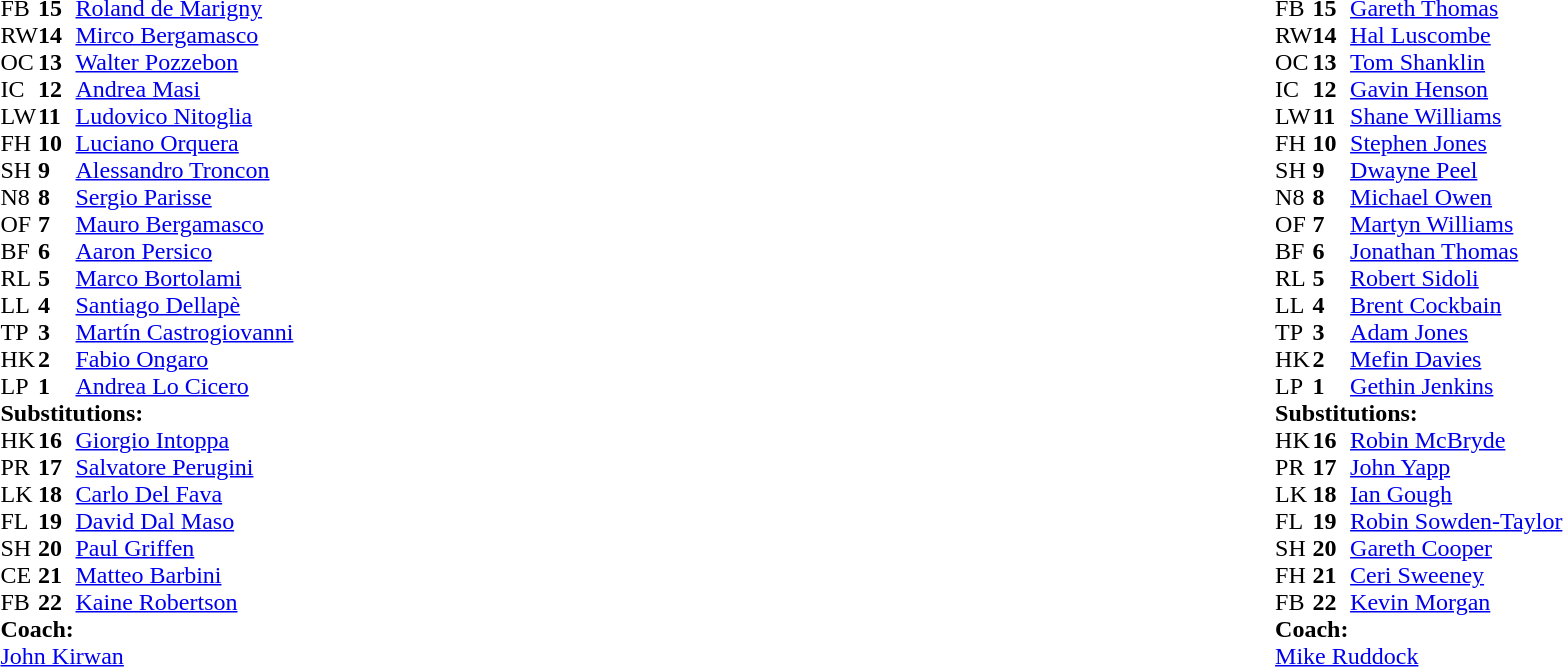<table width="100%">
<tr>
<td style="vertical-align:top" width="50%"><br><table cellspacing="0" cellpadding="0">
<tr>
<th width="25"></th>
<th width="25"></th>
</tr>
<tr>
<td>FB</td>
<td><strong>15</strong></td>
<td><a href='#'>Roland de Marigny</a></td>
<td></td>
<td></td>
<td></td>
<td></td>
</tr>
<tr>
<td>RW</td>
<td><strong>14</strong></td>
<td><a href='#'>Mirco Bergamasco</a></td>
<td></td>
<td></td>
</tr>
<tr>
<td>OC</td>
<td><strong>13</strong></td>
<td><a href='#'>Walter Pozzebon</a></td>
</tr>
<tr>
<td>IC</td>
<td><strong>12</strong></td>
<td><a href='#'>Andrea Masi</a></td>
<td></td>
<td colspan="2"></td>
</tr>
<tr>
<td>LW</td>
<td><strong>11</strong></td>
<td><a href='#'>Ludovico Nitoglia</a></td>
</tr>
<tr>
<td>FH</td>
<td><strong>10</strong></td>
<td><a href='#'>Luciano Orquera</a></td>
</tr>
<tr>
<td>SH</td>
<td><strong>9</strong></td>
<td><a href='#'>Alessandro Troncon</a></td>
<td></td>
<td></td>
</tr>
<tr>
<td>N8</td>
<td><strong>8</strong></td>
<td><a href='#'>Sergio Parisse</a></td>
</tr>
<tr>
<td>OF</td>
<td><strong>7</strong></td>
<td><a href='#'>Mauro Bergamasco</a></td>
<td></td>
<td></td>
</tr>
<tr>
<td>BF</td>
<td><strong>6</strong></td>
<td><a href='#'>Aaron Persico</a></td>
</tr>
<tr>
<td>RL</td>
<td><strong>5</strong></td>
<td><a href='#'>Marco Bortolami</a></td>
</tr>
<tr>
<td>LL</td>
<td><strong>4</strong></td>
<td><a href='#'>Santiago Dellapè</a></td>
<td></td>
<td></td>
</tr>
<tr>
<td>TP</td>
<td><strong>3</strong></td>
<td><a href='#'>Martín Castrogiovanni</a></td>
<td></td>
<td></td>
</tr>
<tr>
<td>HK</td>
<td><strong>2</strong></td>
<td><a href='#'>Fabio Ongaro</a></td>
<td></td>
<td></td>
</tr>
<tr>
<td>LP</td>
<td><strong>1</strong></td>
<td><a href='#'>Andrea Lo Cicero</a></td>
</tr>
<tr>
<td colspan="4"><strong>Substitutions:</strong></td>
</tr>
<tr>
<td>HK</td>
<td><strong>16</strong></td>
<td><a href='#'>Giorgio Intoppa</a></td>
<td></td>
<td></td>
</tr>
<tr>
<td>PR</td>
<td><strong>17</strong></td>
<td><a href='#'>Salvatore Perugini</a></td>
<td></td>
<td></td>
</tr>
<tr>
<td>LK</td>
<td><strong>18</strong></td>
<td><a href='#'>Carlo Del Fava</a></td>
<td></td>
<td></td>
</tr>
<tr>
<td>FL</td>
<td><strong>19</strong></td>
<td><a href='#'>David Dal Maso</a></td>
<td></td>
<td></td>
</tr>
<tr>
<td>SH</td>
<td><strong>20</strong></td>
<td><a href='#'>Paul Griffen</a></td>
<td></td>
<td></td>
</tr>
<tr>
<td>CE</td>
<td><strong>21</strong></td>
<td><a href='#'>Matteo Barbini</a></td>
<td></td>
<td></td>
<td></td>
<td></td>
</tr>
<tr>
<td>FB</td>
<td><strong>22</strong></td>
<td><a href='#'>Kaine Robertson</a></td>
<td></td>
<td></td>
</tr>
<tr>
<td colspan="4"><strong>Coach:</strong></td>
</tr>
<tr>
<td colspan="4"><a href='#'>John Kirwan</a></td>
</tr>
</table>
</td>
<td style="vertical-align:top"></td>
<td style="vertical-align:top" width="50%"><br><table cellspacing="0" cellpadding="0" align="center">
<tr>
<th width="25"></th>
<th width="25"></th>
</tr>
<tr>
<td>FB</td>
<td><strong>15</strong></td>
<td><a href='#'>Gareth Thomas</a></td>
</tr>
<tr>
<td>RW</td>
<td><strong>14</strong></td>
<td><a href='#'>Hal Luscombe</a></td>
<td></td>
<td></td>
</tr>
<tr>
<td>OC</td>
<td><strong>13</strong></td>
<td><a href='#'>Tom Shanklin</a></td>
</tr>
<tr>
<td>IC</td>
<td><strong>12</strong></td>
<td><a href='#'>Gavin Henson</a></td>
</tr>
<tr>
<td>LW</td>
<td><strong>11</strong></td>
<td><a href='#'>Shane Williams</a></td>
</tr>
<tr>
<td>FH</td>
<td><strong>10</strong></td>
<td><a href='#'>Stephen Jones</a></td>
<td></td>
<td></td>
</tr>
<tr>
<td>SH</td>
<td><strong>9</strong></td>
<td><a href='#'>Dwayne Peel</a></td>
<td></td>
<td></td>
</tr>
<tr>
<td>N8</td>
<td><strong>8</strong></td>
<td><a href='#'>Michael Owen</a></td>
</tr>
<tr>
<td>OF</td>
<td><strong>7</strong></td>
<td><a href='#'>Martyn Williams</a></td>
<td></td>
<td></td>
</tr>
<tr>
<td>BF</td>
<td><strong>6</strong></td>
<td><a href='#'>Jonathan Thomas</a></td>
</tr>
<tr>
<td>RL</td>
<td><strong>5</strong></td>
<td><a href='#'>Robert Sidoli</a></td>
</tr>
<tr>
<td>LL</td>
<td><strong>4</strong></td>
<td><a href='#'>Brent Cockbain</a></td>
<td></td>
<td></td>
</tr>
<tr>
<td>TP</td>
<td><strong>3</strong></td>
<td><a href='#'>Adam Jones</a></td>
<td></td>
<td></td>
</tr>
<tr>
<td>HK</td>
<td><strong>2</strong></td>
<td><a href='#'>Mefin Davies</a></td>
<td></td>
<td></td>
</tr>
<tr>
<td>LP</td>
<td><strong>1</strong></td>
<td><a href='#'>Gethin Jenkins</a></td>
</tr>
<tr>
<td colspan="4"><strong>Substitutions:</strong></td>
</tr>
<tr>
<td>HK</td>
<td><strong>16</strong></td>
<td><a href='#'>Robin McBryde</a></td>
<td></td>
<td></td>
</tr>
<tr>
<td>PR</td>
<td><strong>17</strong></td>
<td><a href='#'>John Yapp</a></td>
<td></td>
<td></td>
</tr>
<tr>
<td>LK</td>
<td><strong>18</strong></td>
<td><a href='#'>Ian Gough</a></td>
<td></td>
<td></td>
</tr>
<tr>
<td>FL</td>
<td><strong>19</strong></td>
<td><a href='#'>Robin Sowden-Taylor</a></td>
<td></td>
<td></td>
</tr>
<tr>
<td>SH</td>
<td><strong>20</strong></td>
<td><a href='#'>Gareth Cooper</a></td>
<td></td>
<td></td>
</tr>
<tr>
<td>FH</td>
<td><strong>21</strong></td>
<td><a href='#'>Ceri Sweeney</a></td>
<td></td>
<td></td>
</tr>
<tr>
<td>FB</td>
<td><strong>22</strong></td>
<td><a href='#'>Kevin Morgan</a></td>
<td></td>
<td></td>
</tr>
<tr>
<td colspan="4"><strong>Coach:</strong></td>
</tr>
<tr>
<td colspan="4"><a href='#'>Mike Ruddock</a></td>
</tr>
</table>
</td>
</tr>
</table>
